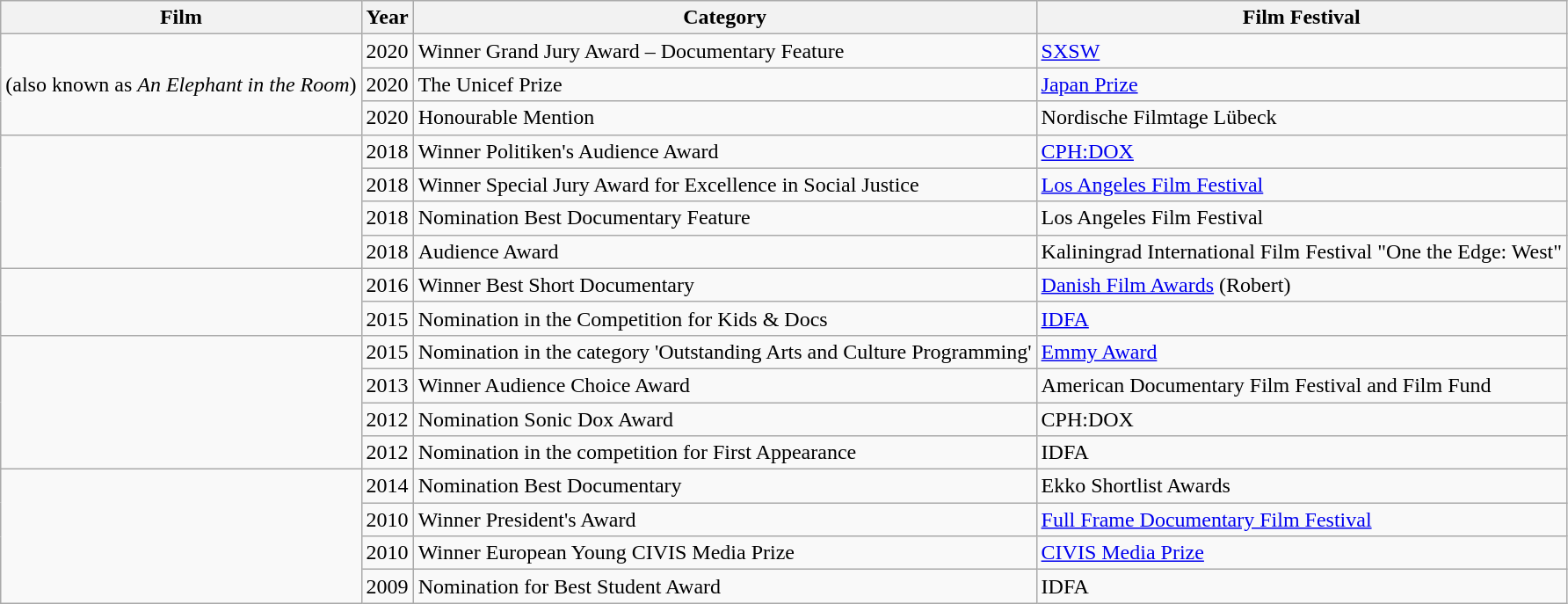<table class="wikitable">
<tr>
<th>Film</th>
<th>Year</th>
<th>Category</th>
<th>Film Festival</th>
</tr>
<tr>
<td rowspan="3"><em></em>(also known as <em>An Elephant in the Room</em>)</td>
<td>2020</td>
<td>Winner Grand Jury Award – Documentary Feature</td>
<td><a href='#'>SXSW</a></td>
</tr>
<tr>
<td>2020</td>
<td>The Unicef Prize</td>
<td><a href='#'>Japan Prize</a></td>
</tr>
<tr>
<td>2020</td>
<td>Honourable Mention</td>
<td>Nordische Filmtage Lübeck</td>
</tr>
<tr>
<td rowspan="4"><em></em></td>
<td>2018</td>
<td>Winner Politiken's Audience Award</td>
<td><a href='#'>CPH:DOX</a></td>
</tr>
<tr>
<td>2018</td>
<td>Winner Special Jury Award for Excellence in Social Justice</td>
<td><a href='#'>Los Angeles Film Festival</a></td>
</tr>
<tr>
<td>2018</td>
<td>Nomination Best Documentary Feature</td>
<td>Los Angeles Film Festival</td>
</tr>
<tr>
<td>2018</td>
<td>Audience Award</td>
<td>Kaliningrad International Film Festival "One the Edge: West"</td>
</tr>
<tr>
<td rowspan="2"><em></em></td>
<td>2016</td>
<td>Winner Best Short Documentary</td>
<td><a href='#'>Danish Film Awards</a> (Robert)</td>
</tr>
<tr>
<td>2015</td>
<td>Nomination in the Competition for Kids & Docs</td>
<td><a href='#'>IDFA</a></td>
</tr>
<tr>
<td rowspan="4"><em></em></td>
<td>2015</td>
<td>Nomination in the category 'Outstanding Arts and Culture Programming'</td>
<td><a href='#'>Emmy Award</a></td>
</tr>
<tr>
<td>2013</td>
<td>Winner Audience Choice Award</td>
<td>American Documentary Film Festival and Film Fund</td>
</tr>
<tr>
<td>2012</td>
<td>Nomination Sonic Dox Award</td>
<td>CPH:DOX</td>
</tr>
<tr>
<td>2012</td>
<td>Nomination in the competition for First Appearance</td>
<td>IDFA</td>
</tr>
<tr>
<td rowspan="4"><em></em></td>
<td>2014</td>
<td>Nomination Best Documentary</td>
<td>Ekko Shortlist Awards</td>
</tr>
<tr>
<td>2010</td>
<td>Winner President's Award</td>
<td><a href='#'>Full Frame Documentary Film Festival</a></td>
</tr>
<tr>
<td>2010</td>
<td>Winner European Young CIVIS Media Prize</td>
<td><a href='#'>CIVIS Media Prize</a></td>
</tr>
<tr>
<td>2009</td>
<td>Nomination for Best Student Award</td>
<td>IDFA</td>
</tr>
</table>
